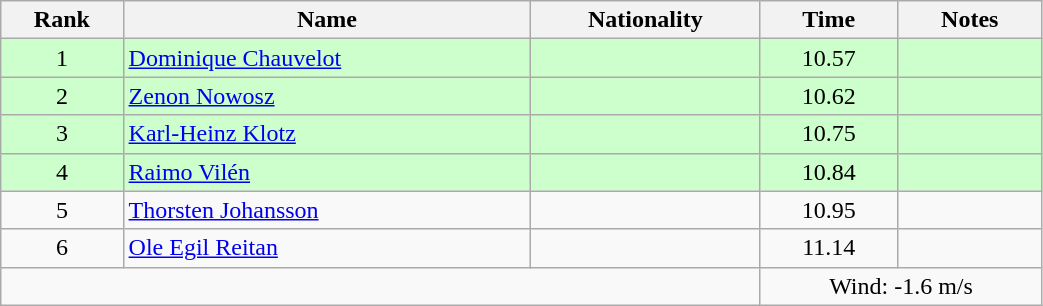<table class="wikitable sortable" style="text-align:center;width: 55%">
<tr>
<th>Rank</th>
<th>Name</th>
<th>Nationality</th>
<th>Time</th>
<th>Notes</th>
</tr>
<tr bgcolor=ccffcc>
<td>1</td>
<td align=left><a href='#'>Dominique Chauvelot</a></td>
<td align=left></td>
<td>10.57</td>
<td></td>
</tr>
<tr bgcolor=ccffcc>
<td>2</td>
<td align=left><a href='#'>Zenon Nowosz</a></td>
<td align=left></td>
<td>10.62</td>
<td></td>
</tr>
<tr bgcolor=ccffcc>
<td>3</td>
<td align=left><a href='#'>Karl-Heinz Klotz</a></td>
<td align=left></td>
<td>10.75</td>
<td></td>
</tr>
<tr bgcolor=ccffcc>
<td>4</td>
<td align=left><a href='#'>Raimo Vilén</a></td>
<td align=left></td>
<td>10.84</td>
<td></td>
</tr>
<tr>
<td>5</td>
<td align=left><a href='#'>Thorsten Johansson</a></td>
<td align=left></td>
<td>10.95</td>
<td></td>
</tr>
<tr>
<td>6</td>
<td align=left><a href='#'>Ole Egil Reitan</a></td>
<td align=left></td>
<td>11.14</td>
<td></td>
</tr>
<tr>
<td colspan="3"></td>
<td colspan="2">Wind: -1.6 m/s</td>
</tr>
</table>
